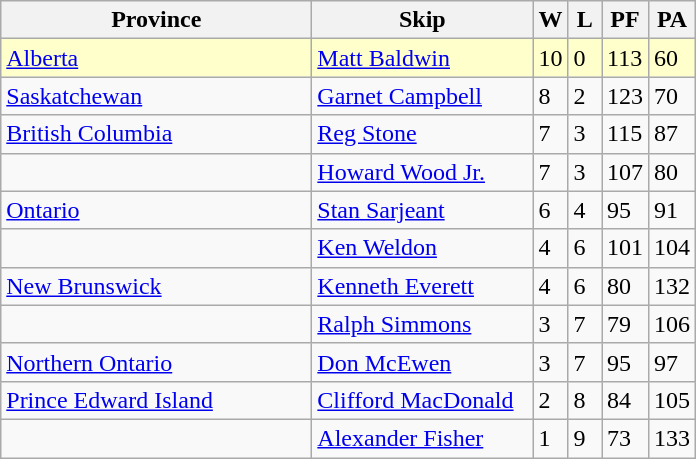<table class="wikitable">
<tr>
<th bgcolor="#efefef" width="200">Province</th>
<th bgcolor="#efefef" width="140">Skip</th>
<th bgcolor="#efefef" width="15">W</th>
<th bgcolor="#efefef" width="15">L</th>
<th bgcolor="#efefef" width="15">PF</th>
<th bgcolor="#efefef" width="15">PA</th>
</tr>
<tr bgcolor=#ffffcc>
<td><a href='#'>Alberta</a></td>
<td><a href='#'>Matt Baldwin</a></td>
<td>10</td>
<td>0</td>
<td>113</td>
<td>60</td>
</tr>
<tr>
<td><a href='#'>Saskatchewan</a></td>
<td><a href='#'>Garnet Campbell</a></td>
<td>8</td>
<td>2</td>
<td>123</td>
<td>70</td>
</tr>
<tr>
<td><a href='#'>British Columbia</a></td>
<td><a href='#'>Reg Stone</a></td>
<td>7</td>
<td>3</td>
<td>115</td>
<td>87</td>
</tr>
<tr>
<td></td>
<td><a href='#'>Howard Wood Jr.</a></td>
<td>7</td>
<td>3</td>
<td>107</td>
<td>80</td>
</tr>
<tr>
<td><a href='#'>Ontario</a></td>
<td><a href='#'>Stan Sarjeant</a></td>
<td>6</td>
<td>4</td>
<td>95</td>
<td>91</td>
</tr>
<tr>
<td></td>
<td><a href='#'>Ken Weldon</a></td>
<td>4</td>
<td>6</td>
<td>101</td>
<td>104</td>
</tr>
<tr>
<td><a href='#'>New Brunswick</a></td>
<td><a href='#'>Kenneth Everett</a></td>
<td>4</td>
<td>6</td>
<td>80</td>
<td>132</td>
</tr>
<tr>
<td></td>
<td><a href='#'>Ralph Simmons</a></td>
<td>3</td>
<td>7</td>
<td>79</td>
<td>106</td>
</tr>
<tr>
<td><a href='#'>Northern Ontario</a></td>
<td><a href='#'>Don McEwen</a></td>
<td>3</td>
<td>7</td>
<td>95</td>
<td>97</td>
</tr>
<tr>
<td><a href='#'>Prince Edward Island</a></td>
<td><a href='#'>Clifford MacDonald</a></td>
<td>2</td>
<td>8</td>
<td>84</td>
<td>105</td>
</tr>
<tr>
<td></td>
<td><a href='#'>Alexander Fisher</a></td>
<td>1</td>
<td>9</td>
<td>73</td>
<td>133</td>
</tr>
</table>
